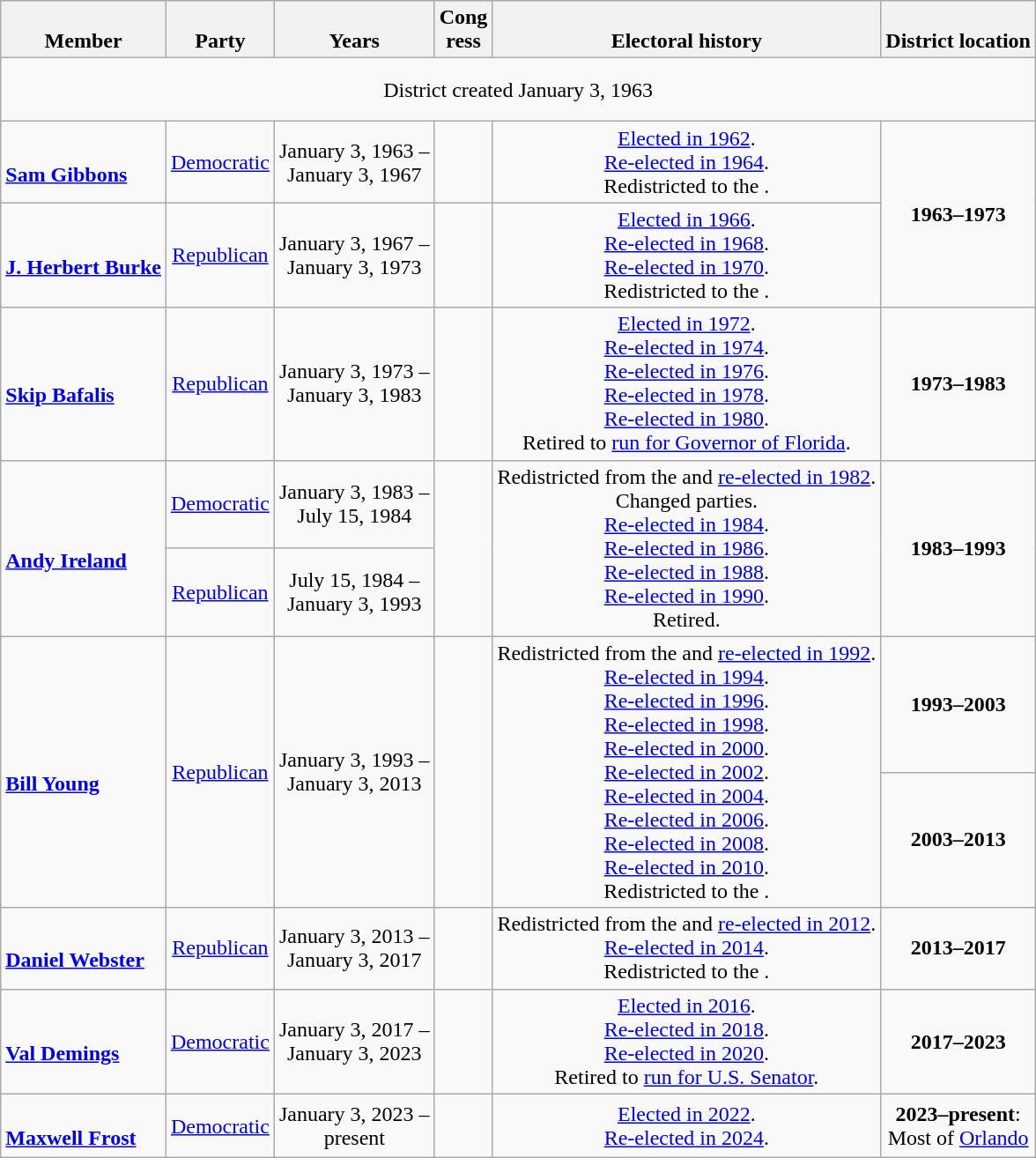<table class=wikitable style="text-align:center">
<tr valign=bottom>
<th>Member</th>
<th>Party</th>
<th>Years</th>
<th>Cong<br>ress</th>
<th>Electoral history</th>
<th>District location</th>
</tr>
<tr style="height:3em">
<td colspan=6>District created January 3, 1963</td>
</tr>
<tr style="height:3em">
<td align=left><br><strong><a href='#'>Sam Gibbons</a></strong><br></td>
<td><a href='#'>Democratic</a></td>
<td nowrap>January 3, 1963 –<br>January 3, 1967</td>
<td></td>
<td><a href='#'>Elected in 1962</a>.<br><a href='#'>Re-elected in 1964</a>.<br>Redistricted to the .</td>
<td rowspan=2><strong>1963–1973</strong><br></td>
</tr>
<tr style="height:3em">
<td align=left><br><strong><a href='#'>J. Herbert Burke</a></strong><br></td>
<td><a href='#'>Republican</a></td>
<td nowrap>January 3, 1967 –<br>January 3, 1973</td>
<td></td>
<td><a href='#'>Elected in 1966</a>.<br><a href='#'>Re-elected in 1968</a>.<br><a href='#'>Re-elected in 1970</a>.<br>Redistricted to the .</td>
</tr>
<tr style="height:3em">
<td align=left><br><strong><a href='#'>Skip Bafalis</a></strong><br></td>
<td><a href='#'>Republican</a></td>
<td nowrap>January 3, 1973 –<br>January 3, 1983</td>
<td></td>
<td><a href='#'>Elected in 1972</a>.<br><a href='#'>Re-elected in 1974</a>.<br><a href='#'>Re-elected in 1976</a>.<br><a href='#'>Re-elected in 1978</a>.<br><a href='#'>Re-elected in 1980</a>.<br>Retired to <a href='#'>run for Governor of Florida</a>.</td>
<td><strong>1973–1983</strong><br></td>
</tr>
<tr style="height:3em">
<td align=left rowspan=2><br><strong><a href='#'>Andy Ireland</a></strong><br></td>
<td><a href='#'>Democratic</a></td>
<td nowrap>January 3, 1983 –<br>July 15, 1984</td>
<td rowspan=2></td>
<td rowspan=2>Redistricted from the  and <a href='#'>re-elected in 1982</a>.<br>Changed parties.<br><a href='#'>Re-elected in 1984</a>.<br><a href='#'>Re-elected in 1986</a>.<br><a href='#'>Re-elected in 1988</a>.<br><a href='#'>Re-elected in 1990</a>.<br>Retired.</td>
<td rowspan=2><strong>1983–1993</strong><br></td>
</tr>
<tr style="height:3em">
<td><a href='#'>Republican</a></td>
<td nowrap>July 15, 1984 –<br>January 3, 1993</td>
</tr>
<tr style="height:3em">
<td rowspan=2 align=left><br><strong><a href='#'>Bill Young</a></strong><br></td>
<td rowspan=2 ><a href='#'>Republican</a></td>
<td rowspan=2 nowrap>January 3, 1993 –<br>January 3, 2013</td>
<td rowspan=2></td>
<td rowspan=2>Redistricted from the  and <a href='#'>re-elected in 1992</a>.<br><a href='#'>Re-elected in 1994</a>.<br><a href='#'>Re-elected in 1996</a>.<br><a href='#'>Re-elected in 1998</a>.<br><a href='#'>Re-elected in 2000</a>.<br><a href='#'>Re-elected in 2002</a>.<br><a href='#'>Re-elected in 2004</a>.<br><a href='#'>Re-elected in 2006</a>.<br><a href='#'>Re-elected in 2008</a>.<br><a href='#'>Re-elected in 2010</a>.<br>Redistricted to the .</td>
<td><strong>1993–2003</strong><br></td>
</tr>
<tr style="height:3em">
<td><strong>2003–2013</strong><br></td>
</tr>
<tr style="height:3em">
<td align=left><br><strong><a href='#'>Daniel Webster</a></strong><br></td>
<td><a href='#'>Republican</a></td>
<td nowrap>January 3, 2013 –<br>January 3, 2017</td>
<td></td>
<td>Redistricted from the  and <a href='#'>re-elected in 2012</a>.<br><a href='#'>Re-elected in 2014</a>.<br>Redistricted to the .</td>
<td><strong>2013–2017</strong><br></td>
</tr>
<tr style="height:3em">
<td align=left><br><strong><a href='#'>Val Demings</a></strong><br></td>
<td><a href='#'>Democratic</a></td>
<td nowrap>January 3, 2017 –<br>January 3, 2023</td>
<td></td>
<td><a href='#'>Elected in 2016</a>.<br><a href='#'>Re-elected in 2018</a>.<br><a href='#'>Re-elected in 2020</a>.<br>Retired to <a href='#'>run for U.S. Senator</a>.</td>
<td><strong>2017–2023</strong><br></td>
</tr>
<tr style="height:3em">
<td align=left><br><strong><a href='#'>Maxwell Frost</a></strong><br></td>
<td><a href='#'>Democratic</a></td>
<td nowrap>January 3, 2023 –<br>present</td>
<td></td>
<td><a href='#'>Elected in 2022</a>.<br><a href='#'>Re-elected in 2024</a>.</td>
<td><strong>2023–present</strong>:<br>Most of <a href='#'>Orlando</a><br></td>
</tr>
</table>
